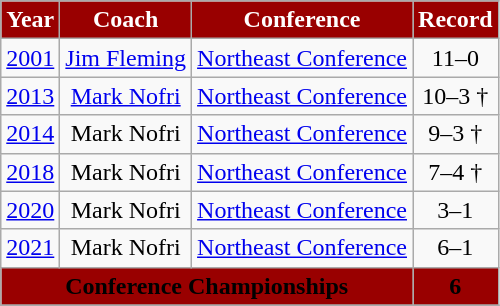<table class="wikitable" style="text-align:center">
<tr>
<th style="background:#990000; color:#FFFFFF;">Year</th>
<th style="background:#990000; color:#FFFFFF;">Coach</th>
<th style="background:#990000; color:#FFFFFF;">Conference</th>
<th style="background:#990000; color:#FFFFFF;">Record</th>
</tr>
<tr align="center">
<td><a href='#'>2001</a></td>
<td><a href='#'>Jim Fleming</a></td>
<td><a href='#'>Northeast Conference</a></td>
<td>11–0</td>
</tr>
<tr align="center">
<td><a href='#'>2013</a></td>
<td><a href='#'>Mark Nofri</a></td>
<td><a href='#'>Northeast Conference</a></td>
<td>10–3 †</td>
</tr>
<tr align="center">
<td><a href='#'>2014</a></td>
<td>Mark Nofri</td>
<td><a href='#'>Northeast Conference</a></td>
<td>9–3 †</td>
</tr>
<tr align="center">
<td><a href='#'>2018</a></td>
<td>Mark Nofri</td>
<td><a href='#'>Northeast Conference</a></td>
<td>7–4 †</td>
</tr>
<tr align="center">
<td><a href='#'>2020</a></td>
<td>Mark Nofri</td>
<td><a href='#'>Northeast Conference</a></td>
<td>3–1</td>
</tr>
<tr align="center">
<td><a href='#'>2021</a></td>
<td>Mark Nofri</td>
<td><a href='#'>Northeast Conference</a></td>
<td>6–1</td>
</tr>
<tr align="center">
<td colspan=3 bgcolor="#990000"><span><strong>Conference Championships</strong></span></td>
<td colspan=1 bgcolor="#990000"><span><strong>6</strong></span></td>
</tr>
<tr>
</tr>
</table>
